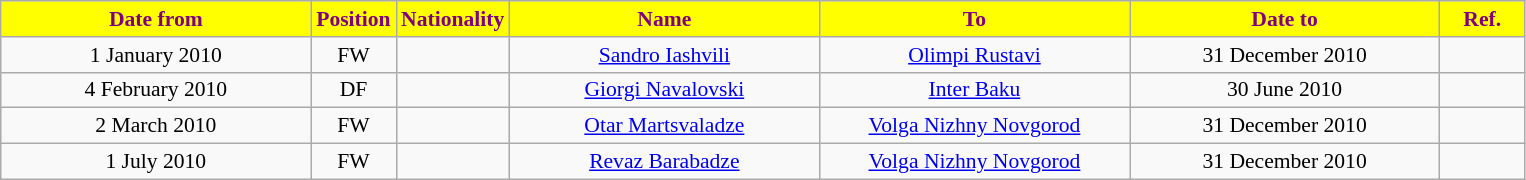<table class="wikitable" style="text-align:center; font-size:90%; ">
<tr>
<th style="background:#ffff00; color:purple; width:200px;">Date from</th>
<th style="background:#ffff00; color:purple; width:50px;">Position</th>
<th style="background:#ffff00; color:purple; width:50px;">Nationality</th>
<th style="background:#ffff00; color:purple; width:200px;">Name</th>
<th style="background:#ffff00; color:purple; width:200px;">To</th>
<th style="background:#ffff00; color:purple; width:200px;">Date to</th>
<th style="background:#ffff00; color:purple; width:50px;">Ref.</th>
</tr>
<tr>
<td>1 January 2010</td>
<td>FW</td>
<td></td>
<td><a href='#'>Sandro Iashvili</a></td>
<td><a href='#'>Olimpi Rustavi</a></td>
<td>31 December 2010</td>
<td></td>
</tr>
<tr>
<td>4 February 2010</td>
<td>DF</td>
<td></td>
<td><a href='#'>Giorgi Navalovski</a></td>
<td><a href='#'>Inter Baku</a></td>
<td>30 June 2010</td>
<td></td>
</tr>
<tr>
<td>2 March 2010</td>
<td>FW</td>
<td></td>
<td><a href='#'>Otar Martsvaladze</a></td>
<td><a href='#'>Volga Nizhny Novgorod</a></td>
<td>31 December 2010</td>
<td></td>
</tr>
<tr>
<td>1 July 2010</td>
<td>FW</td>
<td></td>
<td><a href='#'>Revaz Barabadze</a></td>
<td><a href='#'>Volga Nizhny Novgorod</a></td>
<td>31 December 2010</td>
<td></td>
</tr>
</table>
